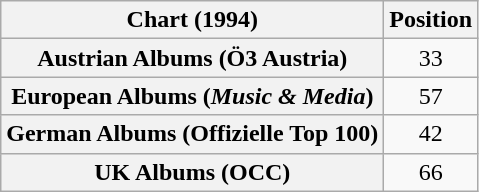<table class="wikitable sortable plainrowheaders" style="text-align:center">
<tr>
<th scope="col">Chart (1994)</th>
<th scope="col">Position</th>
</tr>
<tr>
<th scope="row">Austrian Albums (Ö3 Austria)</th>
<td>33</td>
</tr>
<tr>
<th scope="row">European Albums (<em>Music & Media</em>)</th>
<td>57</td>
</tr>
<tr>
<th scope="row">German Albums (Offizielle Top 100)</th>
<td>42</td>
</tr>
<tr>
<th scope="row">UK Albums (OCC)</th>
<td>66</td>
</tr>
</table>
